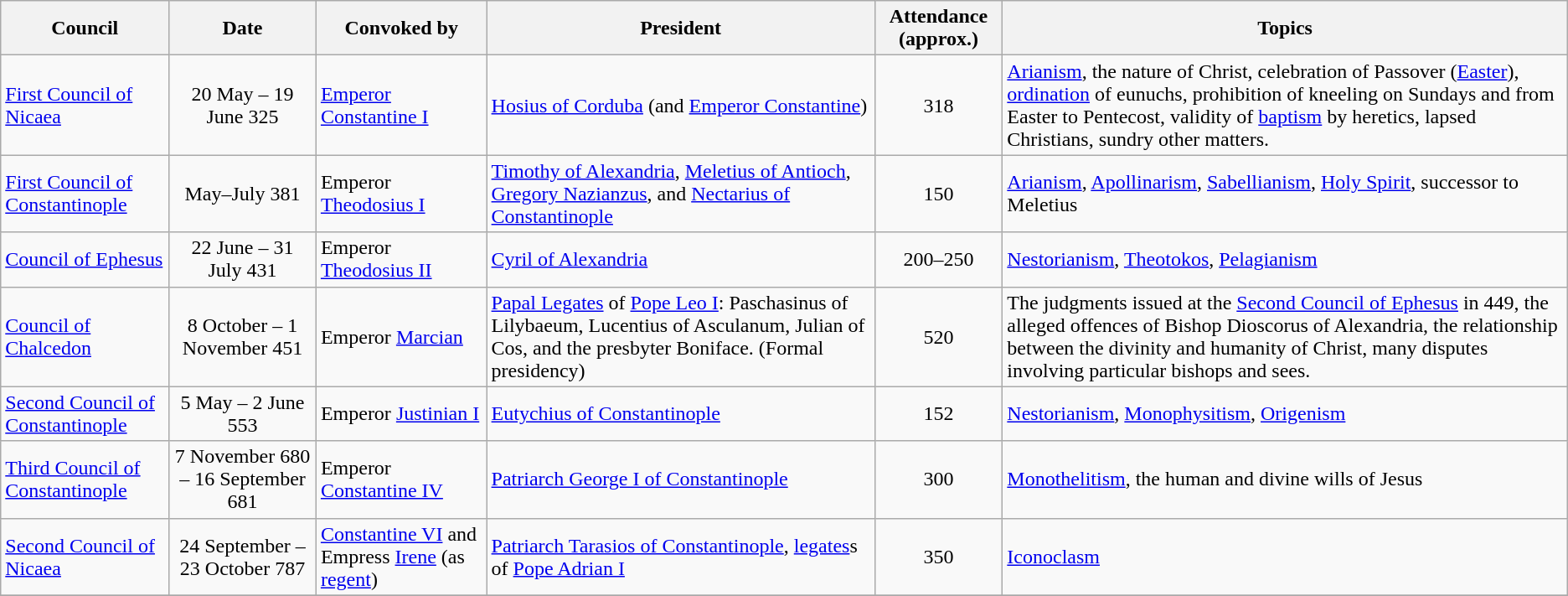<table class="sortable wikitable">
<tr>
<th>Council</th>
<th>Date</th>
<th>Convoked by</th>
<th>President</th>
<th>Attendance (approx.)</th>
<th>Topics</th>
</tr>
<tr>
<td><a href='#'>First Council of Nicaea</a></td>
<td align=center>20 May – 19 June 325</td>
<td><a href='#'>Emperor Constantine I</a></td>
<td><a href='#'>Hosius of Corduba</a> (and <a href='#'>Emperor Constantine</a>)</td>
<td align=center>318</td>
<td><a href='#'>Arianism</a>, the nature of Christ, celebration of Passover (<a href='#'>Easter</a>), <a href='#'>ordination</a> of eunuchs, prohibition of kneeling on Sundays and from Easter to Pentecost, validity of <a href='#'>baptism</a> by heretics, lapsed Christians, sundry other matters.</td>
</tr>
<tr>
<td><a href='#'>First Council of Constantinople</a></td>
<td align=center>May–July 381</td>
<td>Emperor <a href='#'>Theodosius I</a></td>
<td><a href='#'>Timothy of Alexandria</a>, <a href='#'>Meletius of Antioch</a>, <a href='#'>Gregory Nazianzus</a>, and <a href='#'>Nectarius of Constantinople</a></td>
<td align=center>150</td>
<td><a href='#'>Arianism</a>, <a href='#'>Apollinarism</a>, <a href='#'>Sabellianism</a>, <a href='#'>Holy Spirit</a>, successor to Meletius</td>
</tr>
<tr>
<td><a href='#'>Council of Ephesus</a></td>
<td align=center>22 June – 31 July 431</td>
<td>Emperor <a href='#'>Theodosius II</a></td>
<td><a href='#'>Cyril of Alexandria</a></td>
<td align=center>200–250</td>
<td><a href='#'>Nestorianism</a>, <a href='#'>Theotokos</a>, <a href='#'>Pelagianism</a></td>
</tr>
<tr>
<td><a href='#'>Council of Chalcedon</a></td>
<td align=center>8 October – 1 November 451</td>
<td>Emperor <a href='#'>Marcian</a></td>
<td><a href='#'>Papal Legates</a> of <a href='#'>Pope Leo I</a>: Paschasinus of Lilybaeum, Lucentius of Asculanum, Julian of Cos, and the presbyter Boniface. (Formal presidency)</td>
<td align=center>520</td>
<td>The judgments issued at the <a href='#'>Second Council of Ephesus</a> in 449, the alleged offences of Bishop Dioscorus of Alexandria, the relationship between the divinity and humanity of Christ, many disputes involving particular bishops and sees.</td>
</tr>
<tr>
<td><a href='#'>Second Council of Constantinople</a></td>
<td align=center>5 May – 2 June 553</td>
<td>Emperor <a href='#'>Justinian I</a></td>
<td><a href='#'>Eutychius of Constantinople</a></td>
<td align=center>152</td>
<td><a href='#'>Nestorianism</a>, <a href='#'>Monophysitism</a>, <a href='#'>Origenism</a></td>
</tr>
<tr>
<td><a href='#'>Third Council of Constantinople</a></td>
<td align=center>7 November 680 – 16 September 681</td>
<td>Emperor <a href='#'>Constantine IV</a></td>
<td><a href='#'>Patriarch George I of Constantinople</a></td>
<td align=center>300</td>
<td><a href='#'>Monothelitism</a>, the human and divine wills of Jesus</td>
</tr>
<tr>
<td><a href='#'>Second Council of Nicaea</a></td>
<td align=center>24 September – 23 October 787</td>
<td><a href='#'>Constantine VI</a> and Empress <a href='#'>Irene</a> (as <a href='#'>regent</a>)</td>
<td><a href='#'>Patriarch Tarasios of Constantinople</a>, <a href='#'>legates</a>s of <a href='#'>Pope Adrian I</a></td>
<td align=center>350</td>
<td><a href='#'>Iconoclasm</a></td>
</tr>
<tr>
</tr>
</table>
